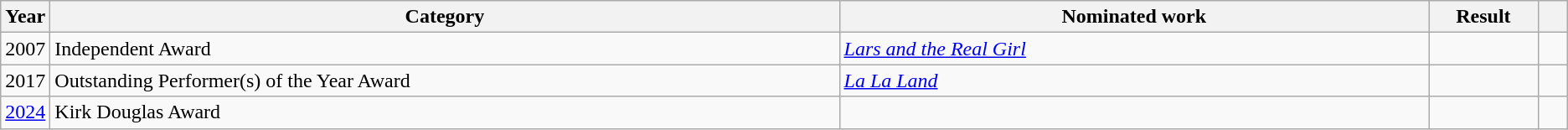<table class=wikitable>
<tr>
<th scope="col" style="width:1em;">Year</th>
<th scope="col" style="width:39em;">Category</th>
<th scope="col" style="width:29em;">Nominated work</th>
<th scope="col" style="width:5em;">Result</th>
<th scope="col" style="width:1em;"></th>
</tr>
<tr>
<td>2007</td>
<td>Independent Award</td>
<td><em><a href='#'>Lars and the Real Girl</a></em></td>
<td></td>
<td></td>
</tr>
<tr>
<td>2017</td>
<td>Outstanding Performer(s) of the Year Award</td>
<td><em><a href='#'>La La Land</a></em></td>
<td></td>
<td></td>
</tr>
<tr>
<td><a href='#'>2024</a></td>
<td>Kirk Douglas Award</td>
<td></td>
<td></td>
<td></td>
</tr>
</table>
